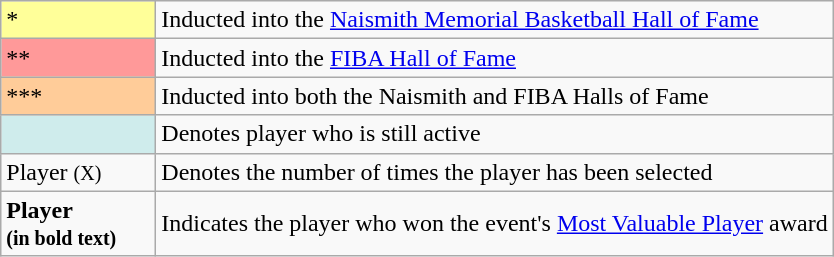<table class="wikitable sortable">
<tr>
<td style="background-color:#FFFF99; border:1px solid #aaaaaa; width:6em">*</td>
<td>Inducted into the <a href='#'>Naismith Memorial Basketball Hall of Fame</a></td>
</tr>
<tr>
<td style="background-color:#FF9999; border:1px solid #aaaaaa; width:6em">**</td>
<td>Inducted into the <a href='#'>FIBA Hall of Fame</a></td>
</tr>
<tr>
<td style="background-color:#FFCC99; border:1px solid #aaaaaa; width:6em">***</td>
<td>Inducted into both the Naismith and FIBA Halls of Fame</td>
</tr>
<tr>
<td style="background-color:#CFECEC; border:1px solid #aaaaaa; width:6em"></td>
<td>Denotes player who is still active</td>
</tr>
<tr>
<td>Player <small>(X)</small></td>
<td>Denotes the number of times the player has been selected</td>
</tr>
<tr>
<td><strong>Player<br><small>(in bold text)</small></strong></td>
<td>Indicates the player who won the event's <a href='#'>Most Valuable Player</a> award</td>
</tr>
</table>
